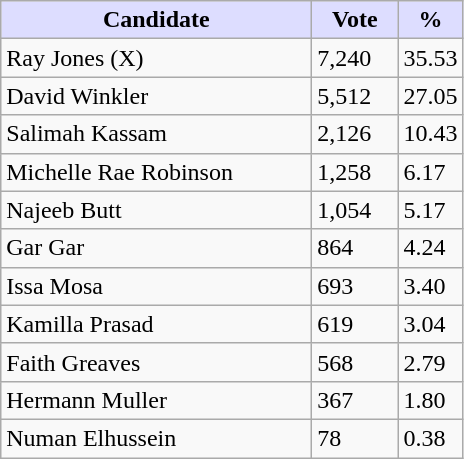<table class="wikitable">
<tr>
<th style="background:#ddf; width:200px;">Candidate</th>
<th style="background:#ddf; width:50px;">Vote</th>
<th style="background:#ddf; width:30px;">%</th>
</tr>
<tr>
<td>Ray Jones (X)</td>
<td>7,240</td>
<td>35.53</td>
</tr>
<tr>
<td>David Winkler</td>
<td>5,512</td>
<td>27.05</td>
</tr>
<tr>
<td>Salimah Kassam</td>
<td>2,126</td>
<td>10.43</td>
</tr>
<tr>
<td>Michelle Rae Robinson</td>
<td>1,258</td>
<td>6.17</td>
</tr>
<tr>
<td>Najeeb Butt</td>
<td>1,054</td>
<td>5.17</td>
</tr>
<tr>
<td>Gar Gar</td>
<td>864</td>
<td>4.24</td>
</tr>
<tr>
<td>Issa Mosa</td>
<td>693</td>
<td>3.40</td>
</tr>
<tr>
<td>Kamilla Prasad</td>
<td>619</td>
<td>3.04</td>
</tr>
<tr>
<td>Faith Greaves</td>
<td>568</td>
<td>2.79</td>
</tr>
<tr>
<td>Hermann Muller</td>
<td>367</td>
<td>1.80</td>
</tr>
<tr>
<td>Numan Elhussein</td>
<td>78</td>
<td>0.38</td>
</tr>
</table>
